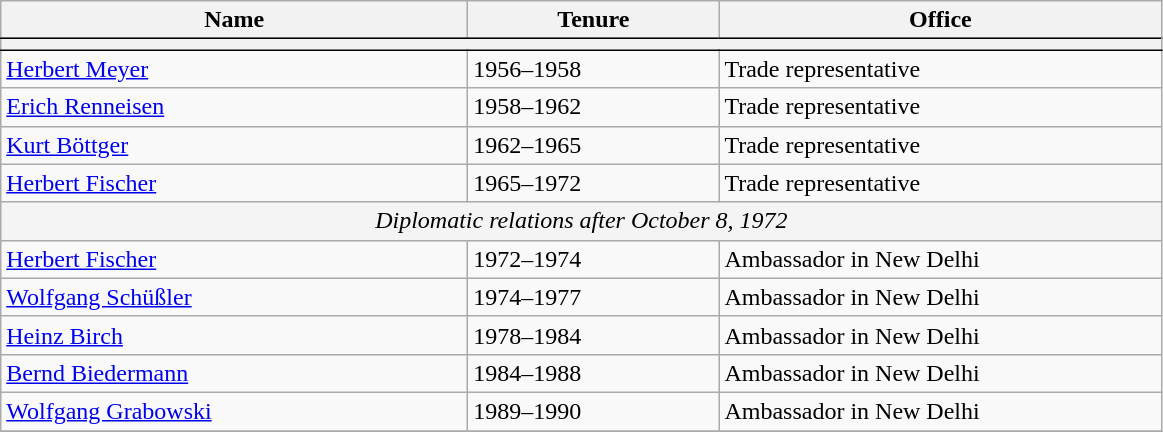<table class="wikitable">
<tr class="hintergrundfarbe5">
<th style="width:19em">Name</th>
<th style="width:10em">Tenure</th>
<th style="width:18em">Office</th>
</tr>
<tr class="hintergrundfarbe2">
</tr>
<tr>
<th colspan="3" style="border-bottom: 1pt black solid; border-top: 1pt black solid;"></th>
</tr>
<tr>
<td><a href='#'>Herbert Meyer</a></td>
<td>1956–1958</td>
<td>Trade representative</td>
</tr>
<tr>
<td><a href='#'>Erich Renneisen</a></td>
<td>1958–1962</td>
<td>Trade representative</td>
</tr>
<tr>
<td><a href='#'>Kurt Böttger</a></td>
<td>1962–1965</td>
<td>Trade representative</td>
</tr>
<tr>
<td><a href='#'>Herbert Fischer</a></td>
<td>1965–1972</td>
<td>Trade representative</td>
</tr>
<tr>
<td colspan="3" align="center" style="background:#f4f4f4"><em>Diplomatic relations after October 8, 1972</em></td>
</tr>
<tr>
<td><a href='#'>Herbert Fischer</a></td>
<td>1972–1974</td>
<td>Ambassador in New Delhi</td>
</tr>
<tr>
<td><a href='#'>Wolfgang Schüßler</a></td>
<td>1974–1977</td>
<td>Ambassador in New Delhi</td>
</tr>
<tr>
<td><a href='#'>Heinz Birch</a></td>
<td>1978–1984</td>
<td>Ambassador in New Delhi</td>
</tr>
<tr>
<td><a href='#'>Bernd Biedermann</a></td>
<td>1984–1988</td>
<td>Ambassador in New Delhi</td>
</tr>
<tr>
<td><a href='#'>Wolfgang Grabowski</a></td>
<td>1989–1990</td>
<td>Ambassador in New Delhi</td>
</tr>
<tr>
</tr>
</table>
